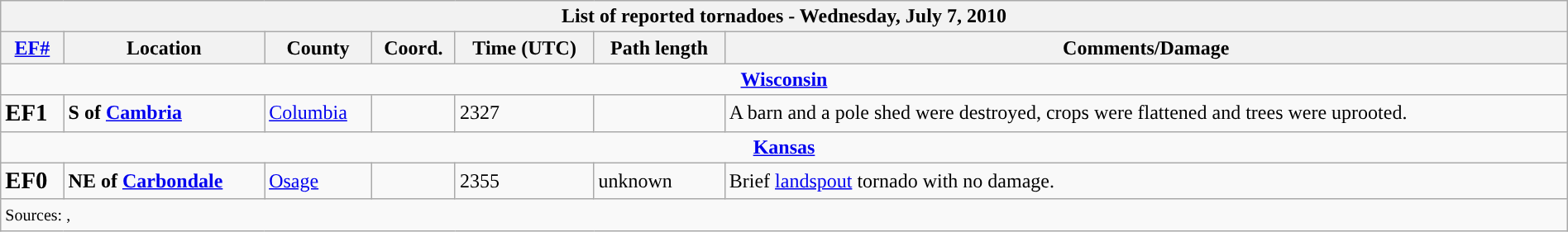<table class="wikitable collapsible" style="width:100%;">
<tr>
<th colspan="7">List of reported tornadoes - Wednesday, July 7, 2010</th>
</tr>
<tr>
<th><a href='#'>EF#</a></th>
<th>Location</th>
<th>County</th>
<th>Coord.</th>
<th>Time (UTC)</th>
<th>Path length</th>
<th>Comments/Damage</th>
</tr>
<tr>
<td colspan="7" style="text-align:center;"><strong><a href='#'>Wisconsin</a></strong></td>
</tr>
<tr>
<td><big><strong>EF1</strong></big></td>
<td><strong>S of <a href='#'>Cambria</a></strong></td>
<td><a href='#'>Columbia</a></td>
<td></td>
<td>2327</td>
<td></td>
<td>A barn and a pole shed were destroyed, crops were flattened and trees were uprooted.</td>
</tr>
<tr>
<td colspan="7" style="text-align:center;"><strong><a href='#'>Kansas</a></strong></td>
</tr>
<tr>
<td><big><strong>EF0</strong></big></td>
<td><strong>NE of <a href='#'>Carbondale</a></strong></td>
<td><a href='#'>Osage</a></td>
<td></td>
<td>2355</td>
<td>unknown</td>
<td>Brief <a href='#'>landspout</a> tornado with no damage.</td>
</tr>
<tr>
<td colspan="7"><small>Sources: , </small></td>
</tr>
</table>
